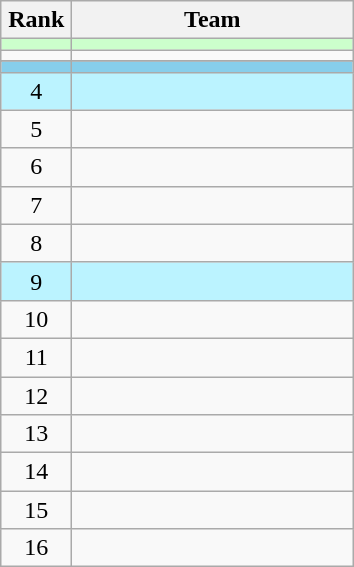<table class="wikitable" style="text-align: center;">
<tr>
<th width=40>Rank</th>
<th width=180>Team</th>
</tr>
<tr bgcolor=ccffcc>
<td></td>
<td align=left></td>
</tr>
<tr>
<td></td>
<td align=left></td>
</tr>
<tr>
</tr>
<tr bgcolor=skyblue>
<td></td>
<td align=left></td>
</tr>
<tr bgcolor=bbf3ff>
<td>4</td>
<td align=left></td>
</tr>
<tr>
<td>5</td>
<td align=left></td>
</tr>
<tr>
<td>6</td>
<td align=left></td>
</tr>
<tr>
<td>7</td>
<td align=left></td>
</tr>
<tr>
<td>8</td>
<td align=left></td>
</tr>
<tr bgcolor=#bbf3ff>
<td>9</td>
<td align=left></td>
</tr>
<tr>
<td>10</td>
<td align=left></td>
</tr>
<tr>
<td>11</td>
<td align=left></td>
</tr>
<tr>
<td>12</td>
<td align=left></td>
</tr>
<tr>
<td>13</td>
<td align=left></td>
</tr>
<tr>
<td>14</td>
<td align=left></td>
</tr>
<tr>
<td>15</td>
<td align=left></td>
</tr>
<tr>
<td>16</td>
<td align=left></td>
</tr>
</table>
